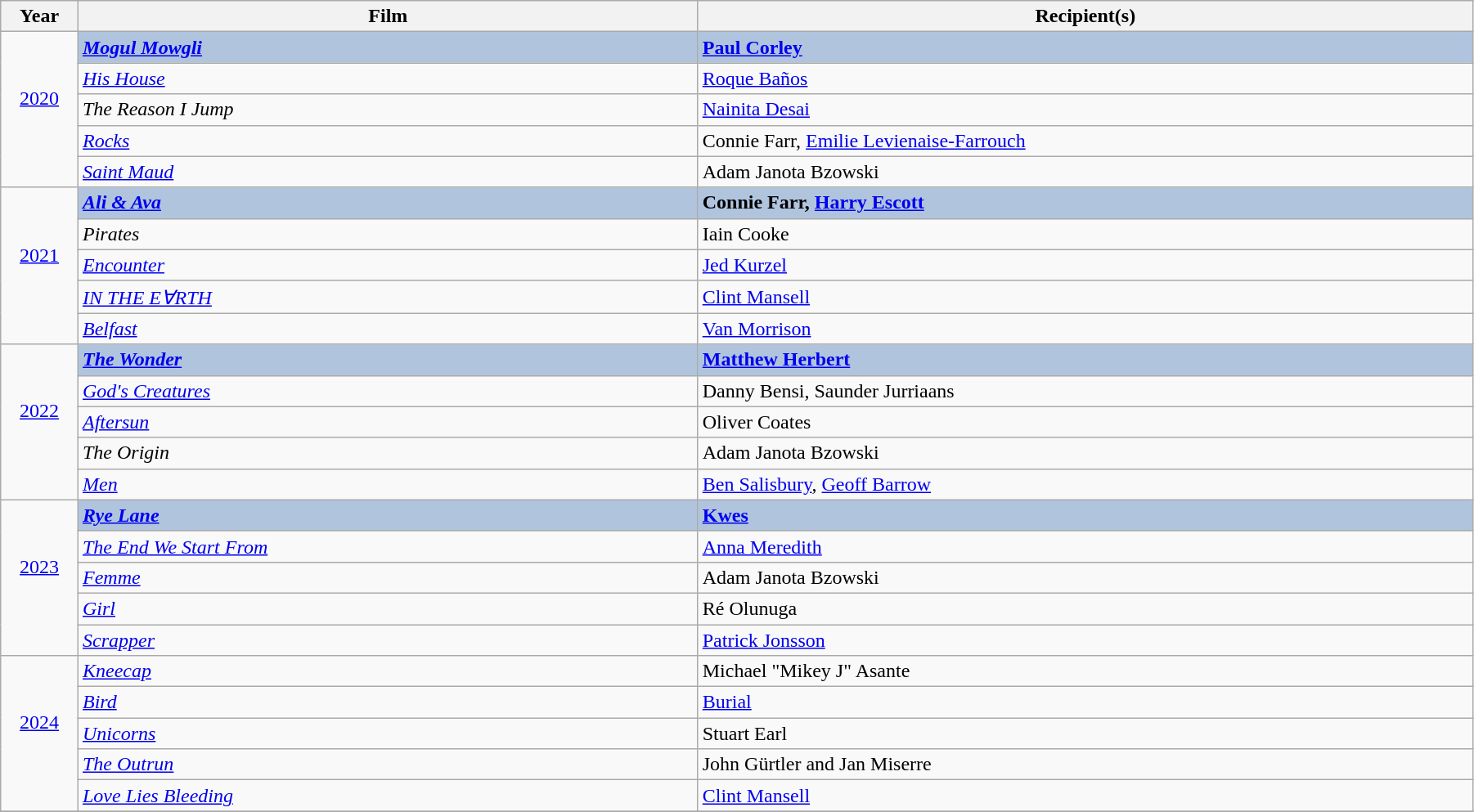<table class="wikitable" width="95%" cellpadding="5">
<tr>
<th width="5%">Year</th>
<th width="40%">Film</th>
<th width="50%">Recipient(s)</th>
</tr>
<tr>
<td rowspan="5" style="text-align:center;"><a href='#'>2020</a><br><br></td>
<td style="background:#B0C4DE"><strong><em><a href='#'>Mogul Mowgli</a></em></strong></td>
<td style="background:#B0C4DE"><strong><a href='#'>Paul Corley</a></strong></td>
</tr>
<tr>
<td><em><a href='#'>His House</a></em></td>
<td><a href='#'>Roque Baños</a></td>
</tr>
<tr>
<td><em>The Reason I Jump</em></td>
<td><a href='#'>Nainita Desai</a></td>
</tr>
<tr>
<td><em><a href='#'>Rocks</a></em></td>
<td>Connie Farr, <a href='#'>Emilie Levienaise-Farrouch</a></td>
</tr>
<tr>
<td><em><a href='#'>Saint Maud</a></em></td>
<td>Adam Janota Bzowski</td>
</tr>
<tr>
<td rowspan="5" style="text-align:center;"><a href='#'>2021</a><br><br></td>
<td style="background:#B0C4DE"><strong><em><a href='#'>Ali & Ava</a></em></strong></td>
<td style="background:#B0C4DE"><strong>Connie Farr, <a href='#'>Harry Escott</a></strong></td>
</tr>
<tr>
<td><em>Pirates</em></td>
<td>Iain Cooke</td>
</tr>
<tr>
<td><em><a href='#'>Encounter</a></em></td>
<td><a href='#'>Jed Kurzel</a></td>
</tr>
<tr>
<td><em><a href='#'>IN THE EⱯRTH</a></em></td>
<td><a href='#'>Clint Mansell</a></td>
</tr>
<tr>
<td><em><a href='#'>Belfast</a></em></td>
<td><a href='#'>Van Morrison</a></td>
</tr>
<tr>
<td rowspan="5" style="text-align:center;"><a href='#'>2022</a><br><br></td>
<td style="background:#B0C4DE"><strong><em><a href='#'>The Wonder</a></em></strong></td>
<td style="background:#B0C4DE"><strong><a href='#'>Matthew Herbert</a></strong></td>
</tr>
<tr>
<td><em><a href='#'>God's Creatures</a></em></td>
<td>Danny Bensi, Saunder Jurriaans</td>
</tr>
<tr>
<td><em><a href='#'>Aftersun</a></em></td>
<td>Oliver Coates</td>
</tr>
<tr>
<td><em>The Origin</em></td>
<td>Adam Janota Bzowski</td>
</tr>
<tr>
<td><em><a href='#'>Men</a></em></td>
<td><a href='#'>Ben Salisbury</a>, <a href='#'>Geoff Barrow</a></td>
</tr>
<tr>
<td rowspan="5" style="text-align:center;"><a href='#'>2023</a><br><br></td>
<td style="background:#B0C4DE"><strong><em><a href='#'>Rye Lane</a></em></strong></td>
<td style="background:#B0C4DE"><strong><a href='#'>Kwes</a></strong></td>
</tr>
<tr>
<td><em><a href='#'>The End We Start From</a></em></td>
<td><a href='#'>Anna Meredith</a></td>
</tr>
<tr>
<td><em><a href='#'>Femme</a></em></td>
<td>Adam Janota Bzowski</td>
</tr>
<tr>
<td><em><a href='#'>Girl</a></em></td>
<td>Ré Olunuga</td>
</tr>
<tr>
<td><em><a href='#'>Scrapper</a></em></td>
<td><a href='#'>Patrick Jonsson</a></td>
</tr>
<tr>
<td rowspan="5" style="text-align:center;"><a href='#'>2024</a><br><br></td>
<td><em><a href='#'>Kneecap</a></em></td>
<td>Michael "Mikey J" Asante</td>
</tr>
<tr>
<td><em><a href='#'>Bird</a></em></td>
<td><a href='#'>Burial</a></td>
</tr>
<tr>
<td><em><a href='#'>Unicorns</a></em></td>
<td>Stuart Earl</td>
</tr>
<tr>
<td><em><a href='#'>The Outrun</a></em></td>
<td>John Gürtler and Jan Miserre</td>
</tr>
<tr>
<td><em><a href='#'>Love Lies Bleeding</a></em></td>
<td><a href='#'>Clint Mansell</a></td>
</tr>
<tr>
</tr>
</table>
